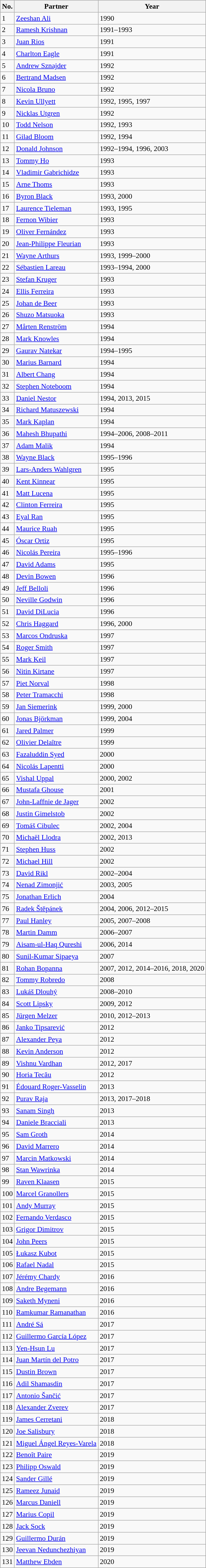<table class="wikitable sortable" style=font-size:90%>
<tr>
<th>No.</th>
<th>Partner</th>
<th>Year</th>
</tr>
<tr>
<td>1</td>
<td> <a href='#'>Zeeshan Ali</a></td>
<td>1990</td>
</tr>
<tr>
<td>2</td>
<td> <a href='#'>Ramesh Krishnan</a></td>
<td>1991–1993</td>
</tr>
<tr>
<td>3</td>
<td> <a href='#'>Juan Rios</a></td>
<td>1991</td>
</tr>
<tr>
<td>4</td>
<td> <a href='#'>Charlton Eagle</a></td>
<td>1991</td>
</tr>
<tr>
<td>5</td>
<td> <a href='#'>Andrew Sznajder</a></td>
<td>1992</td>
</tr>
<tr>
<td>6</td>
<td> <a href='#'>Bertrand Madsen</a></td>
<td>1992</td>
</tr>
<tr>
<td>7</td>
<td> <a href='#'>Nicola Bruno</a></td>
<td>1992</td>
</tr>
<tr>
<td>8</td>
<td> <a href='#'>Kevin Ullyett</a></td>
<td>1992, 1995, 1997</td>
</tr>
<tr>
<td>9</td>
<td> <a href='#'>Nicklas Utgren</a></td>
<td>1992</td>
</tr>
<tr>
<td>10</td>
<td> <a href='#'>Todd Nelson</a></td>
<td>1992, 1993</td>
</tr>
<tr>
<td>11</td>
<td> <a href='#'>Gilad Bloom</a></td>
<td>1992, 1994</td>
</tr>
<tr>
<td>12</td>
<td> <a href='#'>Donald Johnson</a></td>
<td>1992–1994, 1996, 2003</td>
</tr>
<tr>
<td>13</td>
<td> <a href='#'>Tommy Ho</a></td>
<td>1993</td>
</tr>
<tr>
<td>14</td>
<td> <a href='#'>Vladimir Gabrichidze</a></td>
<td>1993</td>
</tr>
<tr>
<td>15</td>
<td> <a href='#'>Arne Thoms</a></td>
<td>1993</td>
</tr>
<tr>
<td>16</td>
<td> <a href='#'>Byron Black</a></td>
<td>1993, 2000</td>
</tr>
<tr>
<td>17</td>
<td> <a href='#'>Laurence Tieleman</a></td>
<td>1993, 1995</td>
</tr>
<tr>
<td>18</td>
<td> <a href='#'>Fernon Wibier</a></td>
<td>1993</td>
</tr>
<tr>
<td>19</td>
<td> <a href='#'>Oliver Fernández</a></td>
<td>1993</td>
</tr>
<tr>
<td>20</td>
<td> <a href='#'>Jean-Philippe Fleurian</a></td>
<td>1993</td>
</tr>
<tr>
<td>21</td>
<td> <a href='#'>Wayne Arthurs</a></td>
<td>1993, 1999–2000</td>
</tr>
<tr>
<td>22</td>
<td> <a href='#'>Sébastien Lareau</a></td>
<td>1993–1994, 2000</td>
</tr>
<tr>
<td>23</td>
<td> <a href='#'>Stefan Kruger</a></td>
<td>1993</td>
</tr>
<tr>
<td>24</td>
<td> <a href='#'>Ellis Ferreira</a></td>
<td>1993</td>
</tr>
<tr>
<td>25</td>
<td> <a href='#'>Johan de Beer</a></td>
<td>1993</td>
</tr>
<tr>
<td>26</td>
<td> <a href='#'>Shuzo Matsuoka</a></td>
<td>1993</td>
</tr>
<tr>
<td>27</td>
<td> <a href='#'>Mårten Renström</a></td>
<td>1994</td>
</tr>
<tr>
<td>28</td>
<td> <a href='#'>Mark Knowles</a></td>
<td>1994</td>
</tr>
<tr>
<td>29</td>
<td> <a href='#'>Gaurav Natekar</a></td>
<td>1994–1995</td>
</tr>
<tr>
<td>30</td>
<td> <a href='#'>Marius Barnard</a></td>
<td>1994</td>
</tr>
<tr>
<td>31</td>
<td> <a href='#'>Albert Chang</a></td>
<td>1994</td>
</tr>
<tr>
<td>32</td>
<td> <a href='#'>Stephen Noteboom</a></td>
<td>1994</td>
</tr>
<tr>
<td>33</td>
<td> <a href='#'>Daniel Nestor</a></td>
<td>1994, 2013, 2015</td>
</tr>
<tr>
<td>34</td>
<td> <a href='#'>Richard Matuszewski</a></td>
<td>1994</td>
</tr>
<tr>
<td>35</td>
<td> <a href='#'>Mark Kaplan</a></td>
<td>1994</td>
</tr>
<tr>
<td>36</td>
<td> <a href='#'>Mahesh Bhupathi</a></td>
<td>1994–2006, 2008–2011</td>
</tr>
<tr>
<td>37</td>
<td> <a href='#'>Adam Malik</a></td>
<td>1994</td>
</tr>
<tr>
<td>38</td>
<td> <a href='#'>Wayne Black</a></td>
<td>1995–1996</td>
</tr>
<tr>
<td>39</td>
<td> <a href='#'>Lars-Anders Wahlgren</a></td>
<td>1995</td>
</tr>
<tr>
<td>40</td>
<td> <a href='#'>Kent Kinnear</a></td>
<td>1995</td>
</tr>
<tr>
<td>41</td>
<td> <a href='#'>Matt Lucena</a></td>
<td>1995</td>
</tr>
<tr>
<td>42</td>
<td> <a href='#'>Clinton Ferreira</a></td>
<td>1995</td>
</tr>
<tr>
<td>43</td>
<td> <a href='#'>Eyal Ran</a></td>
<td>1995</td>
</tr>
<tr>
<td>44</td>
<td> <a href='#'>Maurice Ruah</a></td>
<td>1995</td>
</tr>
<tr>
<td>45</td>
<td> <a href='#'>Óscar Ortiz</a></td>
<td>1995</td>
</tr>
<tr>
<td>46</td>
<td> <a href='#'>Nicolás Pereira</a></td>
<td>1995–1996</td>
</tr>
<tr>
<td>47</td>
<td> <a href='#'>David Adams</a></td>
<td>1995</td>
</tr>
<tr>
<td>48</td>
<td> <a href='#'>Devin Bowen</a></td>
<td>1996</td>
</tr>
<tr>
<td>49</td>
<td> <a href='#'>Jeff Belloli</a></td>
<td>1996</td>
</tr>
<tr>
<td>50</td>
<td> <a href='#'>Neville Godwin</a></td>
<td>1996</td>
</tr>
<tr>
<td>51</td>
<td> <a href='#'>David DiLucia</a></td>
<td>1996</td>
</tr>
<tr>
<td>52</td>
<td> <a href='#'>Chris Haggard</a></td>
<td>1996, 2000</td>
</tr>
<tr>
<td>53</td>
<td> <a href='#'>Marcos Ondruska</a></td>
<td>1997</td>
</tr>
<tr>
<td>54</td>
<td> <a href='#'>Roger Smith</a></td>
<td>1997</td>
</tr>
<tr>
<td>55</td>
<td> <a href='#'>Mark Keil</a></td>
<td>1997</td>
</tr>
<tr>
<td>56</td>
<td> <a href='#'>Nitin Kirtane</a></td>
<td>1997</td>
</tr>
<tr>
<td>57</td>
<td> <a href='#'>Piet Norval</a></td>
<td>1998</td>
</tr>
<tr>
<td>58</td>
<td> <a href='#'>Peter Tramacchi</a></td>
<td>1998</td>
</tr>
<tr>
<td>59</td>
<td> <a href='#'>Jan Siemerink</a></td>
<td>1999, 2000</td>
</tr>
<tr>
<td>60</td>
<td> <a href='#'>Jonas Björkman</a></td>
<td>1999, 2004</td>
</tr>
<tr>
<td>61</td>
<td> <a href='#'>Jared Palmer</a></td>
<td>1999</td>
</tr>
<tr>
<td>62</td>
<td> <a href='#'>Olivier Delaître</a></td>
<td>1999</td>
</tr>
<tr>
<td>63</td>
<td> <a href='#'>Fazaluddin Syed</a></td>
<td>2000</td>
</tr>
<tr>
<td>64</td>
<td> <a href='#'>Nicolás Lapentti</a></td>
<td>2000</td>
</tr>
<tr>
<td>65</td>
<td> <a href='#'>Vishal Uppal</a></td>
<td>2000, 2002</td>
</tr>
<tr>
<td>66</td>
<td> <a href='#'>Mustafa Ghouse</a></td>
<td>2001</td>
</tr>
<tr>
<td>67</td>
<td> <a href='#'>John-Laffnie de Jager</a></td>
<td>2002</td>
</tr>
<tr>
<td>68</td>
<td> <a href='#'>Justin Gimelstob</a></td>
<td>2002</td>
</tr>
<tr>
<td>69</td>
<td> <a href='#'>Tomáš Cibulec</a></td>
<td>2002, 2004</td>
</tr>
<tr>
<td>70</td>
<td> <a href='#'>Michaël Llodra</a></td>
<td>2002, 2013</td>
</tr>
<tr>
<td>71</td>
<td> <a href='#'>Stephen Huss</a></td>
<td>2002</td>
</tr>
<tr>
<td>72</td>
<td> <a href='#'>Michael Hill</a></td>
<td>2002</td>
</tr>
<tr>
<td>73</td>
<td> <a href='#'>David Rikl</a></td>
<td>2002–2004</td>
</tr>
<tr>
<td>74</td>
<td> <a href='#'>Nenad Zimonjić</a></td>
<td>2003, 2005</td>
</tr>
<tr>
<td>75</td>
<td> <a href='#'>Jonathan Erlich</a></td>
<td>2004</td>
</tr>
<tr>
<td>76</td>
<td> <a href='#'>Radek Štěpánek</a></td>
<td>2004, 2006, 2012–2015</td>
</tr>
<tr>
<td>77</td>
<td> <a href='#'>Paul Hanley</a></td>
<td>2005, 2007–2008</td>
</tr>
<tr>
<td>78</td>
<td> <a href='#'>Martin Damm</a></td>
<td>2006–2007</td>
</tr>
<tr>
<td>79</td>
<td> <a href='#'>Aisam-ul-Haq Qureshi</a></td>
<td>2006, 2014</td>
</tr>
<tr>
<td>80</td>
<td> <a href='#'>Sunil-Kumar Sipaeya</a></td>
<td>2007</td>
</tr>
<tr>
<td>81</td>
<td> <a href='#'>Rohan Bopanna</a></td>
<td>2007, 2012, 2014–2016, 2018, 2020</td>
</tr>
<tr>
<td>82</td>
<td> <a href='#'>Tommy Robredo</a></td>
<td>2008</td>
</tr>
<tr>
<td>83</td>
<td> <a href='#'>Lukáš Dlouhý</a></td>
<td>2008–2010</td>
</tr>
<tr>
<td>84</td>
<td> <a href='#'>Scott Lipsky</a></td>
<td>2009, 2012</td>
</tr>
<tr>
<td>85</td>
<td> <a href='#'>Jürgen Melzer</a></td>
<td>2010, 2012–2013</td>
</tr>
<tr>
<td>86</td>
<td> <a href='#'>Janko Tipsarević</a></td>
<td>2012</td>
</tr>
<tr>
<td>87</td>
<td> <a href='#'>Alexander Peya</a></td>
<td>2012</td>
</tr>
<tr>
<td>88</td>
<td> <a href='#'>Kevin Anderson</a></td>
<td>2012</td>
</tr>
<tr>
<td>89</td>
<td> <a href='#'>Vishnu Vardhan</a></td>
<td>2012, 2017</td>
</tr>
<tr>
<td>90</td>
<td> <a href='#'>Horia Tecău</a></td>
<td>2012</td>
</tr>
<tr>
<td>91</td>
<td> <a href='#'>Édouard Roger-Vasselin</a></td>
<td>2013</td>
</tr>
<tr>
<td>92</td>
<td> <a href='#'>Purav Raja</a></td>
<td>2013, 2017–2018</td>
</tr>
<tr>
<td>93</td>
<td> <a href='#'>Sanam Singh</a></td>
<td>2013</td>
</tr>
<tr>
<td>94</td>
<td> <a href='#'>Daniele Bracciali</a></td>
<td>2013</td>
</tr>
<tr>
<td>95</td>
<td> <a href='#'>Sam Groth</a></td>
<td>2014</td>
</tr>
<tr>
<td>96</td>
<td> <a href='#'>David Marrero</a></td>
<td>2014</td>
</tr>
<tr>
<td>97</td>
<td> <a href='#'>Marcin Matkowski</a></td>
<td>2014</td>
</tr>
<tr>
<td>98</td>
<td> <a href='#'>Stan Wawrinka</a></td>
<td>2014</td>
</tr>
<tr>
<td>99</td>
<td> <a href='#'>Raven Klaasen</a></td>
<td>2015</td>
</tr>
<tr>
<td>100</td>
<td> <a href='#'>Marcel Granollers</a></td>
<td>2015</td>
</tr>
<tr>
<td>101</td>
<td> <a href='#'>Andy Murray</a></td>
<td>2015</td>
</tr>
<tr>
<td>102</td>
<td> <a href='#'>Fernando Verdasco</a></td>
<td>2015</td>
</tr>
<tr>
<td>103</td>
<td> <a href='#'>Grigor Dimitrov</a></td>
<td>2015</td>
</tr>
<tr>
<td>104</td>
<td> <a href='#'>John Peers</a></td>
<td>2015</td>
</tr>
<tr>
<td>105</td>
<td> <a href='#'>Łukasz Kubot</a></td>
<td>2015</td>
</tr>
<tr>
<td>106</td>
<td> <a href='#'>Rafael Nadal</a></td>
<td>2015</td>
</tr>
<tr>
<td>107</td>
<td> <a href='#'>Jérémy Chardy</a></td>
<td>2016</td>
</tr>
<tr>
<td>108</td>
<td> <a href='#'>Andre Begemann</a></td>
<td>2016</td>
</tr>
<tr>
<td>109</td>
<td> <a href='#'>Saketh Myneni</a></td>
<td>2016</td>
</tr>
<tr>
<td>110</td>
<td> <a href='#'>Ramkumar Ramanathan</a></td>
<td>2016</td>
</tr>
<tr>
<td>111</td>
<td> <a href='#'>André Sá</a></td>
<td>2017</td>
</tr>
<tr>
<td>112</td>
<td> <a href='#'>Guillermo García López</a></td>
<td>2017</td>
</tr>
<tr>
<td>113</td>
<td> <a href='#'>Yen-Hsun Lu</a></td>
<td>2017</td>
</tr>
<tr>
<td>114</td>
<td> <a href='#'>Juan Martín del Potro</a></td>
<td>2017</td>
</tr>
<tr>
<td>115</td>
<td> <a href='#'>Dustin Brown</a></td>
<td>2017</td>
</tr>
<tr>
<td>116</td>
<td> <a href='#'>Adil Shamasdin</a></td>
<td>2017</td>
</tr>
<tr>
<td>117</td>
<td> <a href='#'>Antonio Šančić</a></td>
<td>2017</td>
</tr>
<tr>
<td>118</td>
<td> <a href='#'>Alexander Zverev</a></td>
<td>2017</td>
</tr>
<tr>
<td>119</td>
<td> <a href='#'>James Cerretani</a></td>
<td>2018</td>
</tr>
<tr>
<td>120</td>
<td> <a href='#'>Joe Salisbury</a></td>
<td>2018</td>
</tr>
<tr>
<td>121</td>
<td> <a href='#'>Miguel Ángel Reyes-Varela</a></td>
<td>2018</td>
</tr>
<tr>
<td>122</td>
<td> <a href='#'>Benoît Paire</a></td>
<td>2019</td>
</tr>
<tr>
<td>123</td>
<td> <a href='#'>Philipp Oswald</a></td>
<td>2019</td>
</tr>
<tr>
<td>124</td>
<td> <a href='#'>Sander Gillé</a></td>
<td>2019</td>
</tr>
<tr>
<td>125</td>
<td> <a href='#'>Rameez Junaid</a></td>
<td>2019</td>
</tr>
<tr>
<td>126</td>
<td> <a href='#'>Marcus Daniell</a></td>
<td>2019</td>
</tr>
<tr>
<td>127</td>
<td> <a href='#'>Marius Copil</a></td>
<td>2019</td>
</tr>
<tr>
<td>128</td>
<td> <a href='#'>Jack Sock</a></td>
<td>2019</td>
</tr>
<tr>
<td>129</td>
<td> <a href='#'>Guillermo Durán</a></td>
<td>2019</td>
</tr>
<tr>
<td>130</td>
<td> <a href='#'>Jeevan Nedunchezhiyan</a></td>
<td>2019</td>
</tr>
<tr>
<td>131</td>
<td> <a href='#'>Matthew Ebden</a></td>
<td>2020</td>
</tr>
</table>
